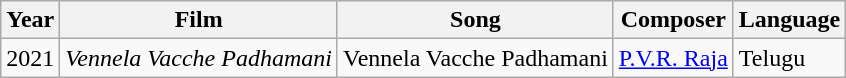<table class="wikitable sortable">
<tr>
<th>Year</th>
<th>Film</th>
<th>Song</th>
<th>Composer</th>
<th>Language</th>
</tr>
<tr>
<td>2021</td>
<td><em>Vennela Vacche Padhamani </em></td>
<td>Vennela Vacche Padhamani</td>
<td><a href='#'>P.V.R. Raja</a></td>
<td>Telugu</td>
</tr>
</table>
